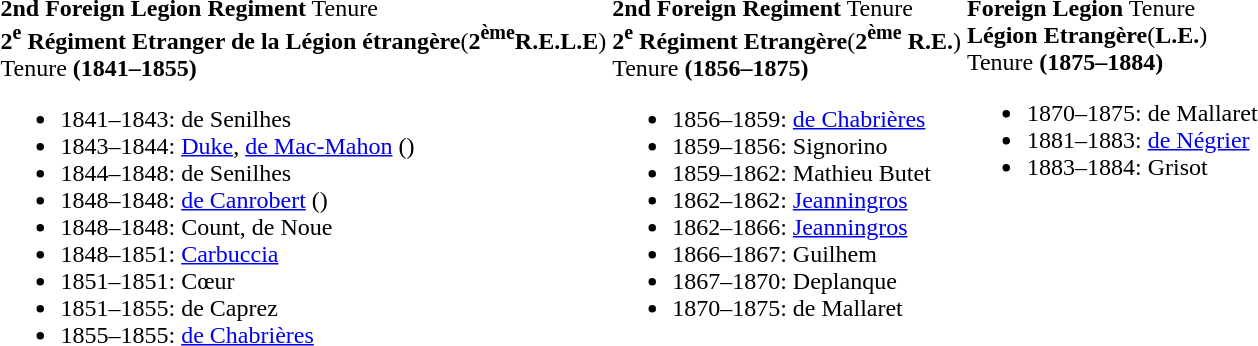<table>
<tr>
<td valign=top><br><strong>2nd Foreign Legion Regiment</strong> Tenure<br>
<strong>2<sup>e</sup> Régiment Etranger de la Légion étrangère</strong>(<strong>2<sup>ème</sup>R.E.L.E</strong>) <br> Tenure <strong>(1841–1855)</strong><ul><li>1841–1843: de Senilhes</li><li>1843–1844: <a href='#'>Duke</a>, <a href='#'>de Mac-Mahon</a> ()</li><li>1844–1848: de Senilhes</li><li>1848–1848: <a href='#'>de Canrobert</a> ()</li><li>1848–1848: Count, de Noue</li><li>1848–1851: <a href='#'>Carbuccia</a></li><li>1851–1851: Cœur</li><li>1851–1855: de Caprez</li><li>1855–1855: <a href='#'>de Chabrières</a></li></ul></td>
<td valign=top><br><strong>2nd Foreign Regiment</strong> Tenure<br>
<strong>2<sup>e</sup> Régiment Etrangère</strong>(<strong>2<sup>ème</sup> R.E.</strong>) <br>Tenure <strong>(1856–1875)</strong><ul><li>1856–1859: <a href='#'>de Chabrières</a></li><li>1859–1856: Signorino</li><li>1859–1862: Mathieu Butet</li><li>1862–1862: <a href='#'>Jeanningros</a></li><li>1862–1866: <a href='#'>Jeanningros</a></li><li>1866–1867: Guilhem</li><li>1867–1870: Deplanque</li><li>1870–1875: de Mallaret</li></ul></td>
<td valign=top><br><strong>Foreign Legion</strong> Tenure<br>
<strong>Légion Etrangère</strong>(<strong>L.E.</strong>)<br> Tenure <strong>(1875–1884)</strong><ul><li>1870–1875: de Mallaret</li><li>1881–1883: <a href='#'>de Négrier</a></li><li>1883–1884: Grisot</li></ul></td>
</tr>
</table>
